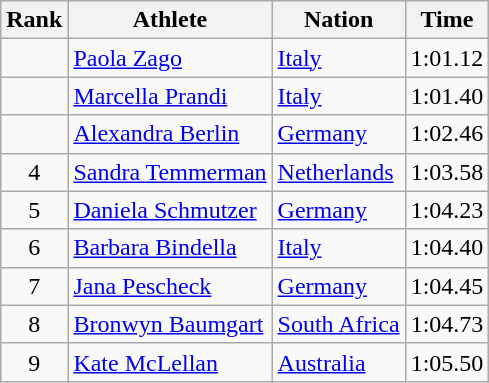<table class="wikitable sortable" style="text-align:center">
<tr>
<th>Rank</th>
<th>Athlete</th>
<th>Nation</th>
<th>Time</th>
</tr>
<tr>
<td></td>
<td align=left><a href='#'>Paola Zago</a></td>
<td align=left> <a href='#'>Italy</a></td>
<td>1:01.12</td>
</tr>
<tr>
<td></td>
<td align=left><a href='#'>Marcella Prandi</a></td>
<td align=left> <a href='#'>Italy</a></td>
<td>1:01.40</td>
</tr>
<tr>
<td></td>
<td align=left><a href='#'>Alexandra Berlin</a></td>
<td align=left> <a href='#'>Germany</a></td>
<td>1:02.46</td>
</tr>
<tr>
<td>4</td>
<td align=left><a href='#'>Sandra Temmerman</a></td>
<td align=left> <a href='#'>Netherlands</a></td>
<td>1:03.58</td>
</tr>
<tr>
<td>5</td>
<td align=left><a href='#'>Daniela Schmutzer</a></td>
<td align=left> <a href='#'>Germany</a></td>
<td>1:04.23</td>
</tr>
<tr>
<td>6</td>
<td align=left><a href='#'>Barbara Bindella</a></td>
<td align=left> <a href='#'>Italy</a></td>
<td>1:04.40</td>
</tr>
<tr>
<td>7</td>
<td align=left><a href='#'>Jana Pescheck</a></td>
<td align=left> <a href='#'>Germany</a></td>
<td>1:04.45</td>
</tr>
<tr>
<td>8</td>
<td align=left><a href='#'>Bronwyn Baumgart</a></td>
<td align=left> <a href='#'>South Africa</a></td>
<td>1:04.73</td>
</tr>
<tr>
<td>9</td>
<td align=left><a href='#'>Kate McLellan</a></td>
<td align=left> <a href='#'>Australia</a></td>
<td>1:05.50</td>
</tr>
</table>
